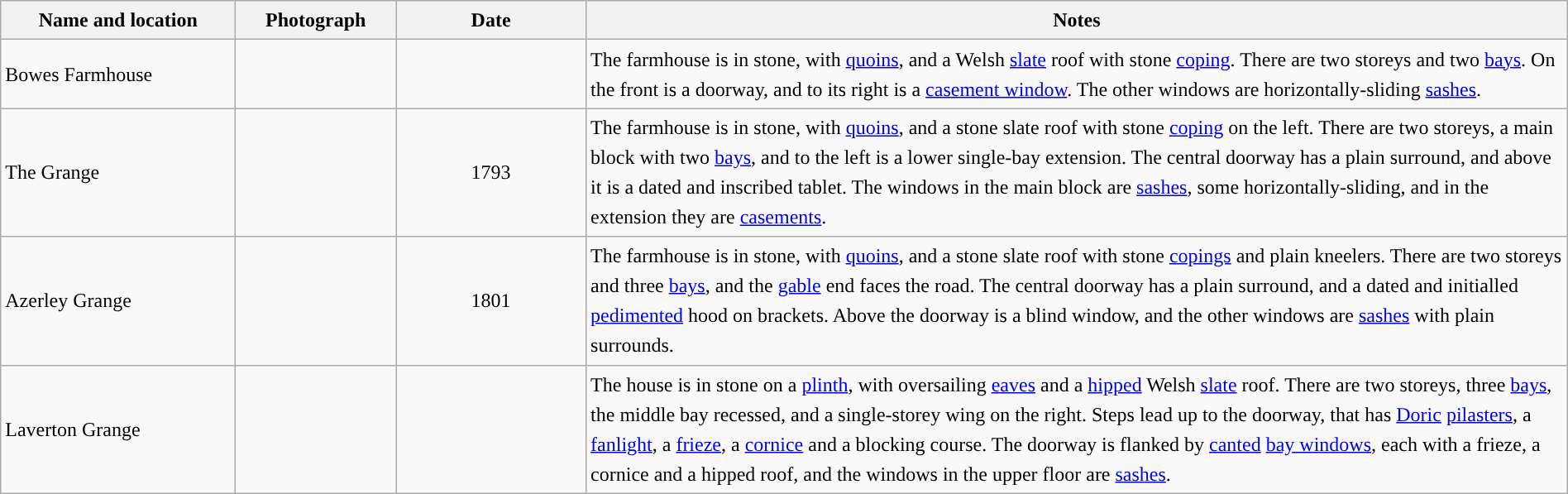<table class="wikitable sortable plainrowheaders" style="width:100%;border:0px;text-align:left;line-height:150%;">
<tr>
<th scope="col"  style="width:150px">Name and location</th>
<th scope="col"  style="width:100px" class="unsortable">Photograph</th>
<th scope="col"  style="width:120px">Date</th>
<th scope="col"  style="width:650px" class="unsortable">Notes</th>
</tr>
<tr>
<td>Bowes Farmhouse<br><small></small></td>
<td></td>
<td align="center"></td>
<td>The farmhouse is in stone, with <a href='#'>quoins</a>, and a Welsh <a href='#'>slate</a> roof with stone <a href='#'>coping</a>. There are two storeys and two <a href='#'>bays</a>. On the front is a doorway, and to its right is a <a href='#'>casement window</a>. The other windows are horizontally-sliding <a href='#'>sashes</a>.</td>
</tr>
<tr>
<td>The Grange<br><small></small></td>
<td></td>
<td align="center">1793</td>
<td>The farmhouse is in stone, with <a href='#'>quoins</a>, and a stone slate roof with stone <a href='#'>coping</a> on the left. There are two storeys, a main block with two <a href='#'>bays</a>, and to the left is a lower single-bay extension. The central doorway has a plain surround, and above it is a dated and inscribed tablet. The windows in the main block are <a href='#'>sashes</a>, some horizontally-sliding, and in the extension they are <a href='#'>casements</a>.</td>
</tr>
<tr>
<td>Azerley Grange<br><small></small></td>
<td></td>
<td align="center">1801</td>
<td>The farmhouse is in stone, with <a href='#'>quoins</a>, and a stone slate roof with stone <a href='#'>copings</a> and plain kneelers. There are two storeys and three <a href='#'>bays</a>, and the <a href='#'>gable</a> end faces the road. The central doorway has a plain surround, and a dated and initialled <a href='#'>pedimented</a> hood on brackets. Above the doorway is a blind window, and the other windows are <a href='#'>sashes</a> with plain surrounds.</td>
</tr>
<tr>
<td>Laverton Grange<br><small></small></td>
<td></td>
<td align="center"></td>
<td>The house is in stone on a <a href='#'>plinth</a>, with oversailing <a href='#'>eaves</a> and a <a href='#'>hipped</a> Welsh <a href='#'>slate</a> roof. There are two storeys, three <a href='#'>bays</a>, the middle bay recessed, and a single-storey wing on the right. Steps lead up to the doorway, that has <a href='#'>Doric</a> <a href='#'>pilasters</a>, a <a href='#'>fanlight</a>, a <a href='#'>frieze</a>, a <a href='#'>cornice</a> and a blocking course. The doorway is flanked by <a href='#'>canted</a> <a href='#'>bay windows</a>, each with a frieze, a cornice and a hipped roof, and the windows in the upper floor are <a href='#'>sashes</a>.</td>
</tr>
<tr>
</tr>
</table>
